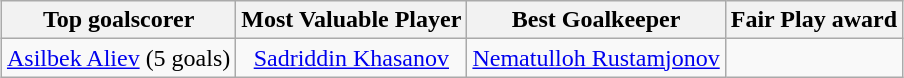<table class="wikitable" style="text-align: center; margin: 0 auto;">
<tr>
<th>Top goalscorer</th>
<th>Most Valuable Player</th>
<th>Best Goalkeeper</th>
<th>Fair Play award</th>
</tr>
<tr>
<td> <a href='#'>Asilbek Aliev</a> (5 goals)</td>
<td> <a href='#'>Sadriddin Khasanov</a></td>
<td> <a href='#'>Nematulloh Rustamjonov</a></td>
<td></td>
</tr>
</table>
